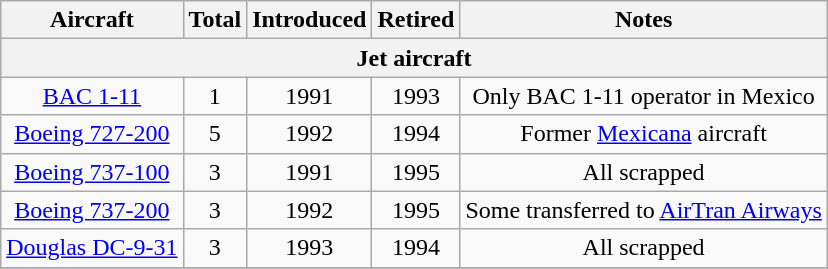<table class="wikitable" style="margin:1em auto; text-align:center;">
<tr>
<th>Aircraft</th>
<th>Total</th>
<th>Introduced</th>
<th>Retired</th>
<th>Notes</th>
</tr>
<tr>
<th colspan=5>Jet aircraft</th>
</tr>
<tr>
<td><a href='#'>BAC 1-11</a></td>
<td>1</td>
<td>1991</td>
<td>1993</td>
<td>Only BAC 1-11 operator in Mexico</td>
</tr>
<tr>
<td><a href='#'>Boeing 727-200</a></td>
<td>5</td>
<td>1992</td>
<td>1994</td>
<td>Former <a href='#'>Mexicana</a> aircraft</td>
</tr>
<tr>
<td><a href='#'>Boeing 737-100</a></td>
<td>3</td>
<td>1991</td>
<td>1995</td>
<td>All scrapped</td>
</tr>
<tr>
<td><a href='#'>Boeing 737-200</a></td>
<td>3</td>
<td>1992</td>
<td>1995</td>
<td>Some transferred to <a href='#'>AirTran Airways</a></td>
</tr>
<tr>
<td><a href='#'>Douglas DC-9-31</a></td>
<td>3</td>
<td>1993</td>
<td>1994</td>
<td>All scrapped</td>
</tr>
<tr>
</tr>
</table>
